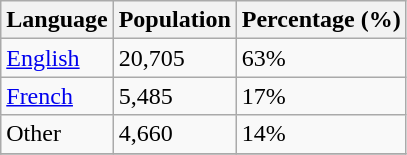<table class="wikitable">
<tr>
<th>Language</th>
<th>Population</th>
<th>Percentage (%)</th>
</tr>
<tr>
<td><a href='#'>English</a></td>
<td>20,705</td>
<td>63%</td>
</tr>
<tr>
<td><a href='#'>French</a></td>
<td>5,485</td>
<td>17%</td>
</tr>
<tr>
<td>Other</td>
<td>4,660</td>
<td>14%</td>
</tr>
<tr>
</tr>
</table>
